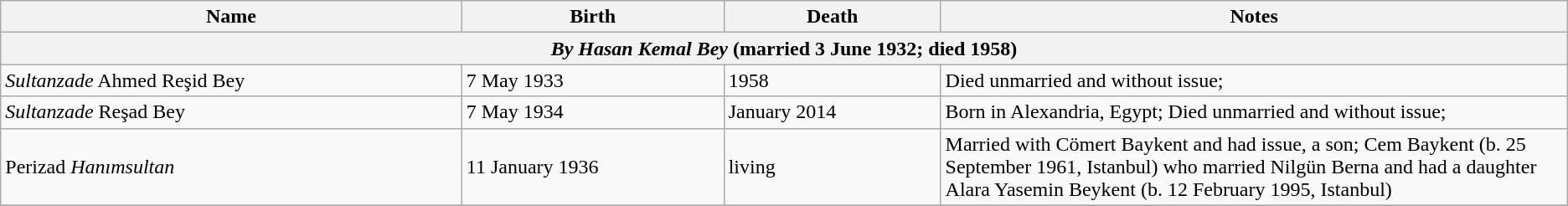<table class="wikitable">
<tr>
<th>Name</th>
<th>Birth</th>
<th>Death</th>
<th style="width:40%;">Notes</th>
</tr>
<tr>
<th colspan="4"><strong><em>By Hasan Kemal Bey</em></strong> (married 3 June 1932; died 1958)</th>
</tr>
<tr>
<td><em>Sultanzade</em> Ahmed Reşid Bey</td>
<td>7 May 1933</td>
<td>1958</td>
<td>Died unmarried and without issue;</td>
</tr>
<tr>
<td><em>Sultanzade</em> Reşad Bey</td>
<td>7 May 1934</td>
<td>January 2014</td>
<td>Born in Alexandria, Egypt; Died unmarried and without issue;</td>
</tr>
<tr>
<td>Perizad <em>Hanımsultan</em></td>
<td>11 January 1936</td>
<td>living</td>
<td>Married with Cömert Baykent  and had issue, a son; Cem Baykent (b. 25 September 1961, Istanbul) who married Nilgün Berna and had a daughter Alara Yasemin Beykent (b. 12 February 1995, Istanbul)</td>
</tr>
<tr>
</tr>
</table>
